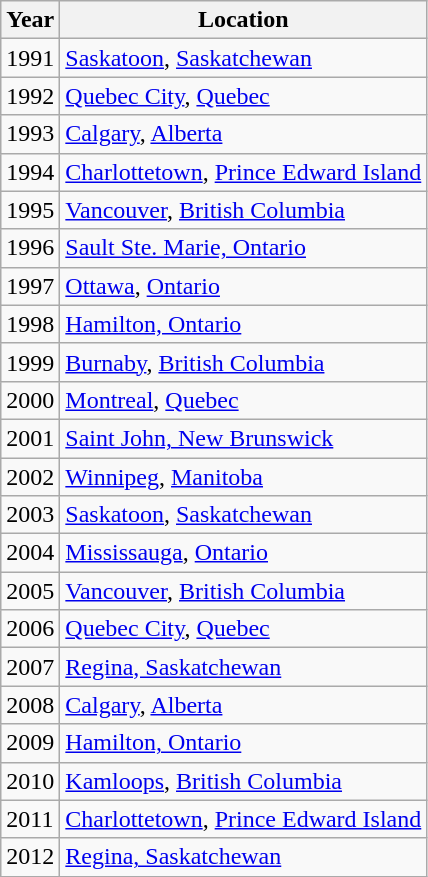<table class="wikitable">
<tr>
<th>Year</th>
<th>Location</th>
</tr>
<tr>
<td>1991</td>
<td><a href='#'>Saskatoon</a>, <a href='#'>Saskatchewan</a></td>
</tr>
<tr>
<td>1992</td>
<td><a href='#'>Quebec City</a>, <a href='#'>Quebec</a></td>
</tr>
<tr>
<td>1993</td>
<td><a href='#'>Calgary</a>, <a href='#'>Alberta</a></td>
</tr>
<tr>
<td>1994</td>
<td><a href='#'>Charlottetown</a>, <a href='#'>Prince Edward Island</a></td>
</tr>
<tr>
<td>1995</td>
<td><a href='#'>Vancouver</a>, <a href='#'>British Columbia</a></td>
</tr>
<tr>
<td>1996</td>
<td><a href='#'>Sault Ste. Marie, Ontario</a></td>
</tr>
<tr>
<td>1997</td>
<td><a href='#'>Ottawa</a>, <a href='#'>Ontario</a></td>
</tr>
<tr>
<td>1998</td>
<td><a href='#'>Hamilton, Ontario</a></td>
</tr>
<tr>
<td>1999</td>
<td><a href='#'>Burnaby</a>, <a href='#'>British Columbia</a></td>
</tr>
<tr>
<td>2000</td>
<td><a href='#'>Montreal</a>, <a href='#'>Quebec</a></td>
</tr>
<tr>
<td>2001</td>
<td><a href='#'>Saint John, New Brunswick</a></td>
</tr>
<tr>
<td>2002</td>
<td><a href='#'>Winnipeg</a>, <a href='#'>Manitoba</a></td>
</tr>
<tr>
<td>2003</td>
<td><a href='#'>Saskatoon</a>, <a href='#'>Saskatchewan</a></td>
</tr>
<tr>
<td>2004</td>
<td><a href='#'>Mississauga</a>, <a href='#'>Ontario</a></td>
</tr>
<tr>
<td>2005</td>
<td><a href='#'>Vancouver</a>, <a href='#'>British Columbia</a></td>
</tr>
<tr>
<td>2006</td>
<td><a href='#'>Quebec City</a>, <a href='#'>Quebec</a></td>
</tr>
<tr>
<td>2007</td>
<td><a href='#'>Regina, Saskatchewan</a></td>
</tr>
<tr>
<td>2008</td>
<td><a href='#'>Calgary</a>, <a href='#'>Alberta</a></td>
</tr>
<tr>
<td>2009</td>
<td><a href='#'>Hamilton, Ontario</a></td>
</tr>
<tr>
<td>2010</td>
<td><a href='#'>Kamloops</a>, <a href='#'>British Columbia</a></td>
</tr>
<tr>
<td>2011</td>
<td><a href='#'>Charlottetown</a>, <a href='#'>Prince Edward Island</a></td>
</tr>
<tr>
<td>2012</td>
<td><a href='#'>Regina, Saskatchewan</a></td>
</tr>
</table>
